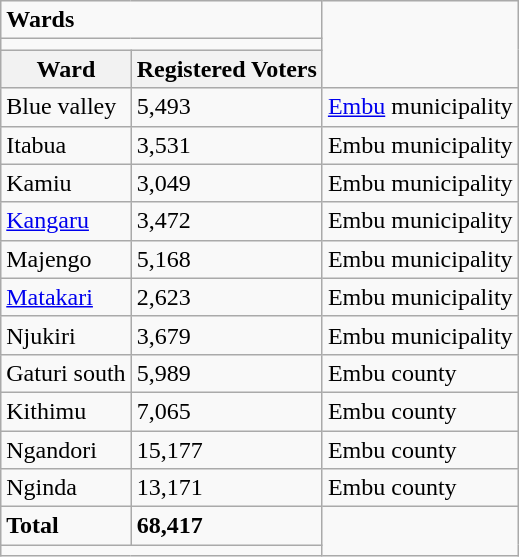<table class="wikitable">
<tr>
<td colspan="2"><strong>Wards</strong></td>
</tr>
<tr>
<td colspan="2"></td>
</tr>
<tr>
<th>Ward</th>
<th>Registered Voters</th>
</tr>
<tr>
<td>Blue valley</td>
<td>5,493</td>
<td><a href='#'>Embu</a> municipality</td>
</tr>
<tr>
<td>Itabua</td>
<td>3,531</td>
<td>Embu municipality</td>
</tr>
<tr>
<td>Kamiu</td>
<td>3,049</td>
<td>Embu municipality</td>
</tr>
<tr>
<td><a href='#'>Kangaru</a></td>
<td>3,472</td>
<td>Embu municipality</td>
</tr>
<tr>
<td>Majengo</td>
<td>5,168</td>
<td>Embu municipality</td>
</tr>
<tr>
<td><a href='#'>Matakari</a></td>
<td>2,623</td>
<td>Embu municipality</td>
</tr>
<tr>
<td>Njukiri</td>
<td>3,679</td>
<td>Embu municipality</td>
</tr>
<tr>
<td>Gaturi south</td>
<td>5,989</td>
<td>Embu county</td>
</tr>
<tr>
<td>Kithimu</td>
<td>7,065</td>
<td>Embu county</td>
</tr>
<tr>
<td>Ngandori</td>
<td>15,177</td>
<td>Embu county</td>
</tr>
<tr>
<td>Nginda</td>
<td>13,171</td>
<td>Embu county</td>
</tr>
<tr>
<td><strong>Total</strong></td>
<td><strong>68,417</strong></td>
</tr>
<tr>
<td colspan="2"></td>
</tr>
</table>
